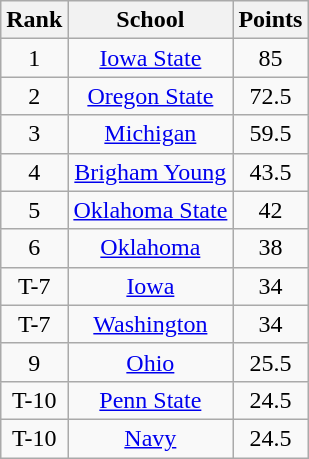<table class="wikitable" style="text-align:center">
<tr>
<th>Rank</th>
<th>School</th>
<th>Points</th>
</tr>
<tr>
<td>1</td>
<td><a href='#'>Iowa State</a></td>
<td>85</td>
</tr>
<tr>
<td>2</td>
<td><a href='#'>Oregon State</a></td>
<td>72.5</td>
</tr>
<tr>
<td>3</td>
<td><a href='#'>Michigan</a></td>
<td>59.5</td>
</tr>
<tr>
<td>4</td>
<td><a href='#'>Brigham Young</a></td>
<td>43.5</td>
</tr>
<tr>
<td>5</td>
<td><a href='#'>Oklahoma State</a></td>
<td>42</td>
</tr>
<tr>
<td>6</td>
<td><a href='#'>Oklahoma</a></td>
<td>38</td>
</tr>
<tr>
<td>T-7</td>
<td><a href='#'>Iowa</a></td>
<td>34</td>
</tr>
<tr>
<td>T-7</td>
<td><a href='#'>Washington</a></td>
<td>34</td>
</tr>
<tr>
<td>9</td>
<td><a href='#'>Ohio</a></td>
<td>25.5</td>
</tr>
<tr>
<td>T-10</td>
<td><a href='#'>Penn State</a></td>
<td>24.5</td>
</tr>
<tr>
<td>T-10</td>
<td><a href='#'>Navy</a></td>
<td>24.5</td>
</tr>
</table>
